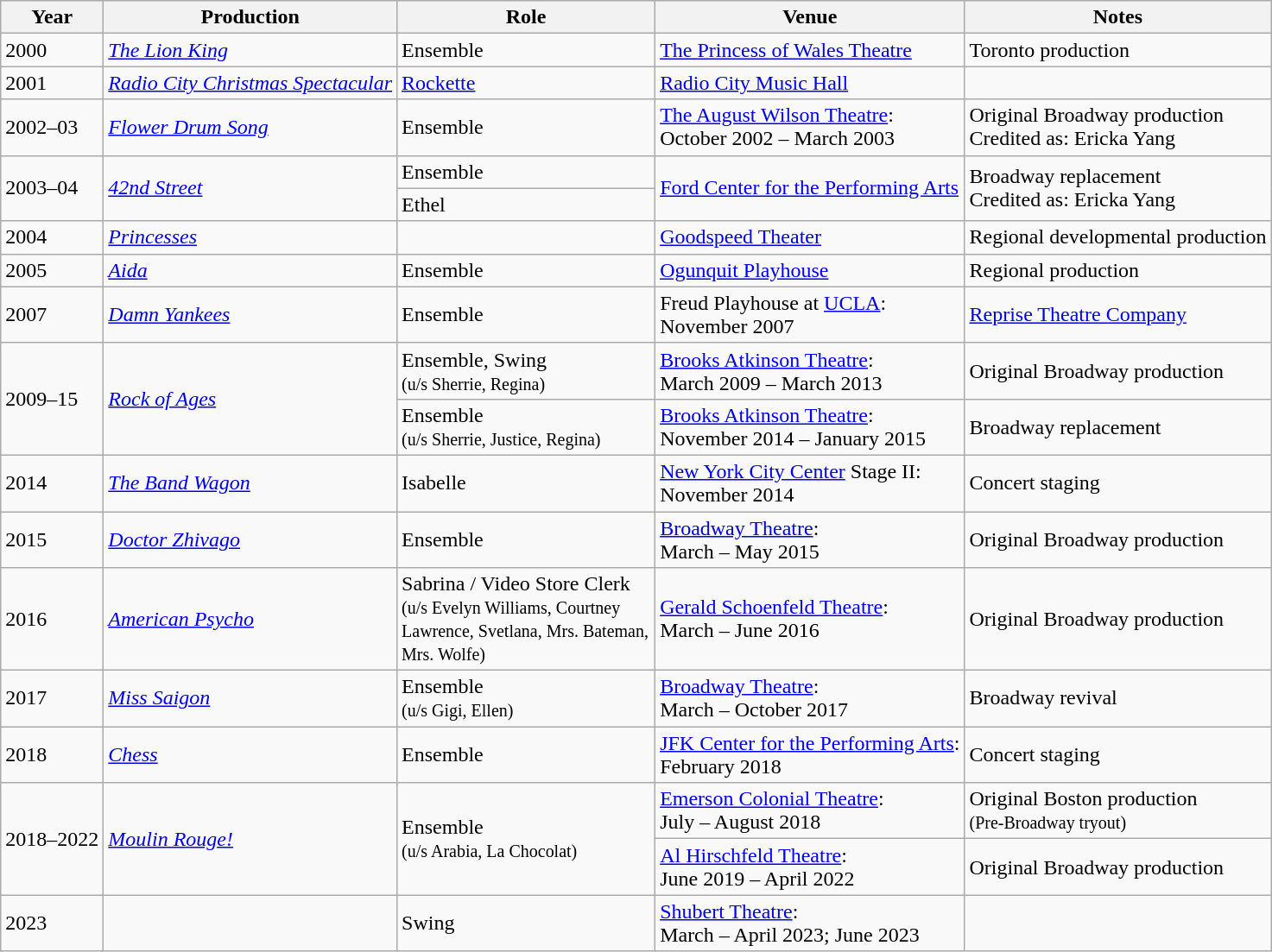<table class="wikitable sortable">
<tr>
<th scope="col">Year</th>
<th scope="col">Production</th>
<th scope="col" style="width:12em;">Role</th>
<th scope="col">Venue</th>
<th scope="col" class="unsortable">Notes</th>
</tr>
<tr>
<td>2000</td>
<td><a href='#'><em>The Lion King</em></a></td>
<td>Ensemble</td>
<td><a href='#'>The Princess of Wales Theatre</a></td>
<td>Toronto production</td>
</tr>
<tr>
<td>2001</td>
<td><a href='#'><em>Radio City Christmas Spectacular</em></a></td>
<td><a href='#'>Rockette</a></td>
<td><a href='#'>Radio City Music Hall</a></td>
<td></td>
</tr>
<tr>
<td>2002–03</td>
<td><em><a href='#'>Flower Drum Song</a></em></td>
<td>Ensemble</td>
<td><a href='#'>The August Wilson Theatre</a>:<br>October 2002  – March 2003</td>
<td>Original Broadway production<br>Credited as: Ericka Yang</td>
</tr>
<tr>
<td rowspan="2">2003–04</td>
<td rowspan="2"><a href='#'><em>42nd Street</em></a></td>
<td>Ensemble</td>
<td rowspan="2"><a href='#'>Ford Center for the Performing Arts</a></td>
<td rowspan="2">Broadway replacement<br>Credited as: Ericka Yang</td>
</tr>
<tr>
<td>Ethel</td>
</tr>
<tr>
<td>2004</td>
<td><em><a href='#'>Princesses</a></em></td>
<td></td>
<td><a href='#'>Goodspeed Theater</a></td>
<td>Regional developmental production</td>
</tr>
<tr>
<td>2005</td>
<td><em><a href='#'>Aida</a></em></td>
<td>Ensemble</td>
<td><a href='#'>Ogunquit Playhouse</a></td>
<td>Regional production</td>
</tr>
<tr>
<td>2007</td>
<td><em><a href='#'>Damn Yankees</a></em></td>
<td>Ensemble</td>
<td>Freud Playhouse at <a href='#'>UCLA</a>:<br>November 2007</td>
<td><a href='#'>Reprise Theatre Company</a></td>
</tr>
<tr>
<td rowspan="2">2009–15</td>
<td rowspan="2"><a href='#'><em>Rock of Ages</em></a></td>
<td>Ensemble, Swing<br><small>(u/s Sherrie, Regina)</small></td>
<td><a href='#'>Brooks Atkinson Theatre</a>:<br>March 2009 – March 2013</td>
<td>Original Broadway production</td>
</tr>
<tr>
<td>Ensemble<br><small>(u/s Sherrie, Justice, Regina)</small></td>
<td><a href='#'>Brooks Atkinson Theatre</a>:<br>November 2014 – January 2015</td>
<td>Broadway replacement</td>
</tr>
<tr>
<td>2014</td>
<td><a href='#'><em>The Band Wagon</em></a></td>
<td>Isabelle</td>
<td><a href='#'>New York City Center</a> Stage II:<br>November 2014</td>
<td>Concert staging</td>
</tr>
<tr>
<td>2015</td>
<td><a href='#'><em>Doctor Zhivago</em></a></td>
<td>Ensemble</td>
<td><a href='#'>Broadway Theatre</a>:<br>March – May 2015</td>
<td>Original Broadway production</td>
</tr>
<tr>
<td>2016</td>
<td><a href='#'><em>American Psycho</em></a></td>
<td>Sabrina / Video Store Clerk<br><small>(u/s Evelyn Williams, Courtney Lawrence, Svetlana, Mrs. Bateman, Mrs. Wolfe)</small></td>
<td><a href='#'>Gerald Schoenfeld Theatre</a>:<br>March – June 2016</td>
<td>Original Broadway production</td>
</tr>
<tr>
<td>2017</td>
<td><em><a href='#'>Miss Saigon</a></em></td>
<td>Ensemble<br><small>(u/s Gigi, Ellen)</small></td>
<td><a href='#'>Broadway Theatre</a>:<br>March – October 2017</td>
<td>Broadway revival</td>
</tr>
<tr>
<td>2018</td>
<td><a href='#'><em>Chess</em></a></td>
<td>Ensemble</td>
<td><a href='#'>JFK Center for the Performing Arts</a>:<br>February 2018</td>
<td>Concert staging</td>
</tr>
<tr>
<td rowspan="2">2018–2022</td>
<td rowspan="2"><a href='#'><em>Moulin Rouge!</em></a></td>
<td rowspan="2">Ensemble<br><small>(u/s Arabia, La Chocolat)</small></td>
<td><a href='#'>Emerson Colonial Theatre</a>:<br>July – August 2018</td>
<td>Original Boston production<br><small>(Pre-Broadway tryout)</small></td>
</tr>
<tr>
<td><a href='#'>Al Hirschfeld Theatre</a>:<br>June 2019 – April 2022</td>
<td>Original Broadway production</td>
</tr>
<tr>
<td>2023</td>
<td><a href='#'><em></em></a></td>
<td>Swing</td>
<td><a href='#'>Shubert Theatre</a>:<br>March – April 2023; June 2023</td>
<td></td>
</tr>
</table>
